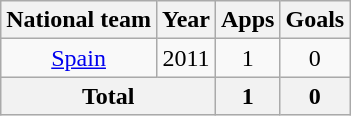<table class=wikitable style="text-align:center">
<tr>
<th>National team</th>
<th>Year</th>
<th>Apps</th>
<th>Goals</th>
</tr>
<tr>
<td><a href='#'>Spain</a></td>
<td>2011</td>
<td>1</td>
<td>0</td>
</tr>
<tr>
<th colspan="2">Total</th>
<th>1</th>
<th>0</th>
</tr>
</table>
